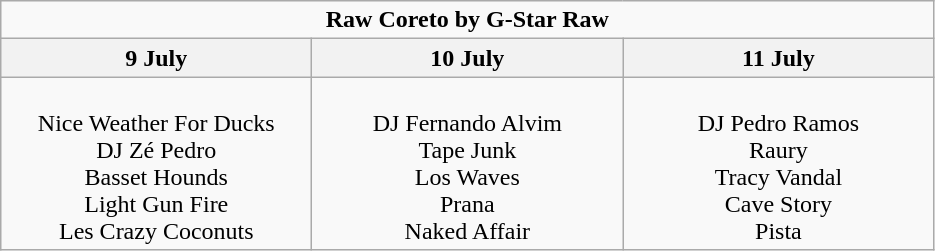<table class="wikitable">
<tr>
<td align="center" colspan="4"><strong>Raw Coreto by G-Star Raw</strong></td>
</tr>
<tr>
<th>9 July</th>
<th>10 July</th>
<th>11 July</th>
</tr>
<tr>
<td width="200" align="center" valign="top"><br>Nice Weather For Ducks<br>DJ Zé Pedro<br>Basset Hounds<br>Light Gun Fire<br>Les Crazy Coconuts</td>
<td width="200" align="center" valign="top"><br>DJ Fernando Alvim<br>Tape Junk<br>Los Waves<br>Prana<br>Naked Affair</td>
<td width="200" align="center" valign="top"><br>DJ Pedro Ramos<br>Raury<br>Tracy Vandal<br>Cave Story<br>Pista</td>
</tr>
</table>
